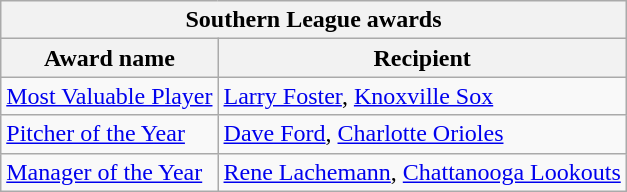<table class="wikitable">
<tr>
<th colspan="2">Southern League awards</th>
</tr>
<tr>
<th>Award name</th>
<th>Recipient</th>
</tr>
<tr>
<td><a href='#'>Most Valuable Player</a></td>
<td><a href='#'>Larry Foster</a>, <a href='#'>Knoxville Sox</a></td>
</tr>
<tr>
<td><a href='#'>Pitcher of the Year</a></td>
<td><a href='#'>Dave Ford</a>, <a href='#'>Charlotte Orioles</a></td>
</tr>
<tr>
<td><a href='#'>Manager of the Year</a></td>
<td><a href='#'>Rene Lachemann</a>, <a href='#'>Chattanooga Lookouts</a></td>
</tr>
</table>
